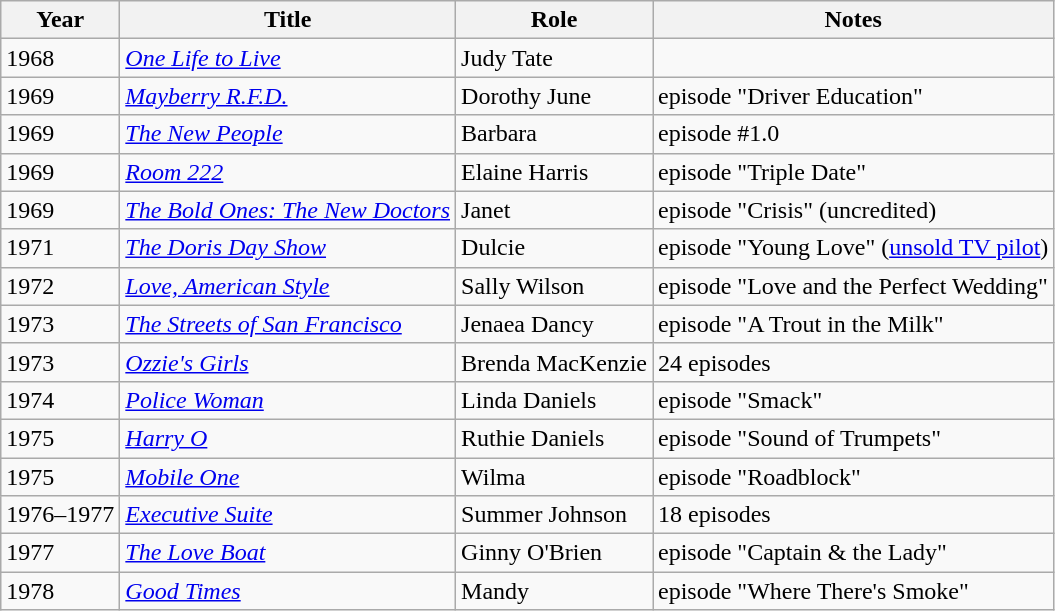<table class="wikitable">
<tr>
<th>Year</th>
<th>Title</th>
<th>Role</th>
<th>Notes</th>
</tr>
<tr>
<td>1968</td>
<td><em><a href='#'>One Life to Live</a></em></td>
<td>Judy Tate</td>
<td></td>
</tr>
<tr>
<td>1969</td>
<td><em><a href='#'>Mayberry R.F.D.</a></em></td>
<td>Dorothy June</td>
<td>episode "Driver Education"</td>
</tr>
<tr>
<td>1969</td>
<td><em><a href='#'>The New People</a></em></td>
<td>Barbara</td>
<td>episode #1.0</td>
</tr>
<tr>
<td>1969</td>
<td><em><a href='#'>Room 222</a></em></td>
<td>Elaine Harris</td>
<td>episode "Triple Date"</td>
</tr>
<tr>
<td>1969</td>
<td><em><a href='#'>The Bold Ones: The New Doctors</a></em></td>
<td>Janet</td>
<td>episode "Crisis" (uncredited)</td>
</tr>
<tr>
<td>1971</td>
<td><em><a href='#'>The Doris Day Show</a></em></td>
<td>Dulcie</td>
<td>episode "Young Love" (<a href='#'>unsold TV pilot</a>)</td>
</tr>
<tr>
<td>1972</td>
<td><em><a href='#'>Love, American Style</a></em></td>
<td>Sally Wilson</td>
<td>episode "Love and the Perfect Wedding"</td>
</tr>
<tr>
<td>1973</td>
<td><em><a href='#'>The Streets of San Francisco</a></em></td>
<td>Jenaea Dancy</td>
<td>episode "A Trout in the Milk"</td>
</tr>
<tr>
<td>1973</td>
<td><em><a href='#'>Ozzie's Girls</a></em></td>
<td>Brenda MacKenzie</td>
<td>24 episodes</td>
</tr>
<tr>
<td>1974</td>
<td><em><a href='#'>Police Woman</a></em></td>
<td>Linda Daniels</td>
<td>episode "Smack"</td>
</tr>
<tr>
<td>1975</td>
<td><em><a href='#'>Harry O</a></em></td>
<td>Ruthie Daniels</td>
<td>episode "Sound of Trumpets"</td>
</tr>
<tr>
<td>1975</td>
<td><em><a href='#'>Mobile One</a></em></td>
<td>Wilma</td>
<td>episode "Roadblock"</td>
</tr>
<tr>
<td>1976–1977</td>
<td><em><a href='#'>Executive Suite</a></em></td>
<td>Summer Johnson</td>
<td>18 episodes</td>
</tr>
<tr>
<td>1977</td>
<td><em><a href='#'>The Love Boat</a></em></td>
<td>Ginny O'Brien</td>
<td>episode "Captain & the Lady"</td>
</tr>
<tr>
<td>1978</td>
<td><em><a href='#'>Good Times</a></em></td>
<td>Mandy</td>
<td>episode "Where There's Smoke"</td>
</tr>
</table>
